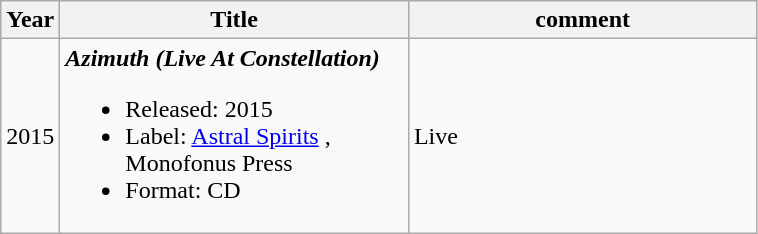<table class="wikitable">
<tr>
<th>Year</th>
<th style="width:225px;">Title</th>
<th style="width:225px;">comment</th>
</tr>
<tr>
<td>2015</td>
<td style="width:225px;"><strong><em>Azimuth (Live At Constellation)</em></strong><br><ul><li>Released: 2015</li><li>Label: <a href='#'>Astral Spirits</a> , Monofonus Press </li><li>Format: CD</li></ul></td>
<td>Live</td>
</tr>
</table>
